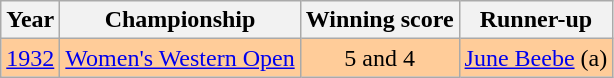<table class="wikitable">
<tr>
<th>Year</th>
<th>Championship</th>
<th>Winning score</th>
<th>Runner-up</th>
</tr>
<tr style="background:#FFCC99;">
<td><a href='#'>1932</a></td>
<td><a href='#'>Women's Western Open</a></td>
<td align=center>5 and 4</td>
<td> <a href='#'>June Beebe</a> (a)</td>
</tr>
</table>
